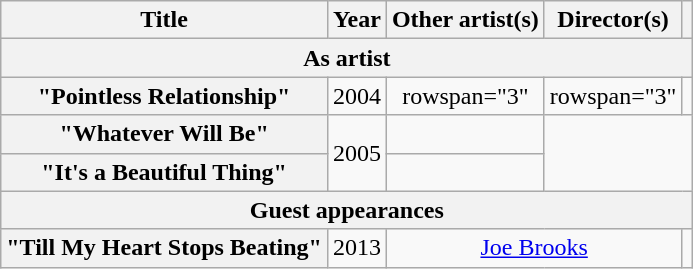<table class="wikitable plainrowheaders" style="text-align:center;">
<tr>
<th scope="col">Title</th>
<th scope="col">Year</th>
<th scope="col">Other artist(s)</th>
<th scope="col">Director(s)</th>
<th scope="col"></th>
</tr>
<tr>
<th scope="col" colspan="5">As artist</th>
</tr>
<tr>
<th scope="row">"Pointless Relationship"</th>
<td>2004</td>
<td>rowspan="3" </td>
<td>rowspan="3" </td>
<td></td>
</tr>
<tr>
<th scope="row">"Whatever Will Be"</th>
<td rowspan="2">2005</td>
<td></td>
</tr>
<tr>
<th scope="row">"It's a Beautiful Thing"</th>
<td></td>
</tr>
<tr>
<th scope="col" colspan="5">Guest appearances</th>
</tr>
<tr>
<th scope="row">"Till My Heart Stops Beating"</th>
<td>2013</td>
<td colspan="2"><a href='#'>Joe Brooks</a></td>
<td></td>
</tr>
</table>
